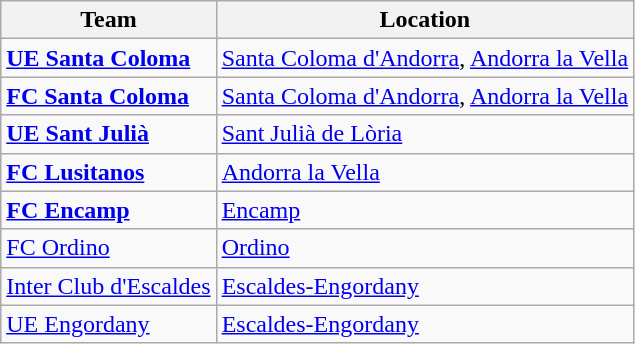<table class="wikitable">
<tr>
<th>Team</th>
<th>Location</th>
</tr>
<tr>
<td><strong><a href='#'>UE Santa Coloma</a></strong></td>
<td><a href='#'>Santa Coloma d'Andorra</a>, <a href='#'>Andorra la Vella</a></td>
</tr>
<tr>
<td><strong><a href='#'>FC Santa Coloma</a></strong></td>
<td><a href='#'>Santa Coloma d'Andorra</a>, <a href='#'>Andorra la Vella</a></td>
</tr>
<tr>
<td><strong><a href='#'>UE Sant Julià</a></strong></td>
<td><a href='#'>Sant Julià de Lòria</a></td>
</tr>
<tr>
<td><strong><a href='#'>FC Lusitanos</a></strong></td>
<td><a href='#'>Andorra la Vella</a></td>
</tr>
<tr>
<td><strong><a href='#'>FC Encamp</a></strong></td>
<td><a href='#'>Encamp</a></td>
</tr>
<tr>
<td><a href='#'>FC Ordino</a></td>
<td><a href='#'>Ordino</a></td>
</tr>
<tr>
<td><a href='#'>Inter Club d'Escaldes</a></td>
<td><a href='#'>Escaldes-Engordany</a></td>
</tr>
<tr>
<td><a href='#'>UE Engordany</a></td>
<td><a href='#'>Escaldes-Engordany</a></td>
</tr>
</table>
